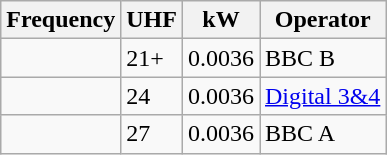<table class="wikitable sortable">
<tr>
<th>Frequency</th>
<th>UHF</th>
<th>kW</th>
<th>Operator</th>
</tr>
<tr>
<td></td>
<td>21+</td>
<td>0.0036</td>
<td>BBC B</td>
</tr>
<tr>
<td></td>
<td>24</td>
<td>0.0036</td>
<td><a href='#'>Digital 3&4</a></td>
</tr>
<tr>
<td></td>
<td>27</td>
<td>0.0036</td>
<td>BBC A</td>
</tr>
</table>
